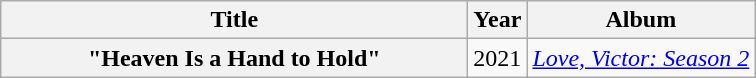<table class="wikitable plainrowheaders" style="text-align:center;">
<tr>
<th scope="col" style="width:19em;">Title</th>
<th scope="col" style="width:1em;">Year</th>
<th scope="col">Album</th>
</tr>
<tr>
<th scope="row">"Heaven Is a Hand to Hold"</th>
<td>2021</td>
<td><em><a href='#'>Love, Victor: Season 2</a></em></td>
</tr>
</table>
